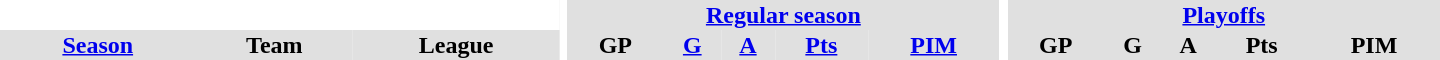<table border="0" cellpadding="1" cellspacing="0" style="text-align:center; width:60em">
<tr bgcolor="#e0e0e0">
<th colspan="3" bgcolor="#ffffff"></th>
<th rowspan="99" bgcolor="#ffffff"></th>
<th colspan="5"><a href='#'>Regular season</a></th>
<th rowspan="99" bgcolor="#ffffff"></th>
<th colspan="5"><a href='#'>Playoffs</a></th>
</tr>
<tr bgcolor="#e0e0e0">
<th><a href='#'>Season</a></th>
<th>Team</th>
<th>League</th>
<th>GP</th>
<th><a href='#'>G</a></th>
<th><a href='#'>A</a></th>
<th><a href='#'>Pts</a></th>
<th><a href='#'>PIM</a></th>
<th>GP</th>
<th>G</th>
<th>A</th>
<th>Pts</th>
<th>PIM</th>
</tr>
</table>
